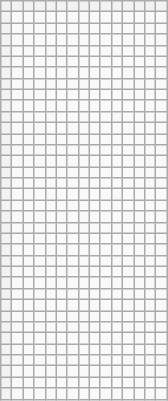<table class="wikitable mw-collapsible mw-collapsed plainheaders">
<tr>
<th></th>
<th></th>
<th></th>
<th></th>
<th></th>
<th></th>
<th></th>
<th></th>
<th></th>
<th></th>
<th></th>
<th></th>
<th></th>
<th></th>
<th></th>
</tr>
<tr>
<th></th>
<td></td>
<td></td>
<td></td>
<td></td>
<td></td>
<td></td>
<td></td>
<td></td>
<td></td>
<td></td>
<td></td>
<td></td>
<td></td>
<td></td>
</tr>
<tr>
<th></th>
<td></td>
<td></td>
<td></td>
<td></td>
<td></td>
<td></td>
<td></td>
<td></td>
<td></td>
<td></td>
<td></td>
<td></td>
<td></td>
<td></td>
</tr>
<tr>
<th></th>
<td></td>
<td></td>
<td></td>
<td></td>
<td></td>
<td></td>
<td></td>
<td></td>
<td></td>
<td></td>
<td></td>
<td></td>
<td></td>
<td></td>
</tr>
<tr>
<th></th>
<td></td>
<td></td>
<td></td>
<td></td>
<td></td>
<td></td>
<td></td>
<td></td>
<td></td>
<td></td>
<td></td>
<td></td>
<td></td>
<td></td>
</tr>
<tr>
<th></th>
<td></td>
<td></td>
<td></td>
<td></td>
<td></td>
<td></td>
<td></td>
<td></td>
<td></td>
<td></td>
<td></td>
<td></td>
<td></td>
<td></td>
</tr>
<tr>
<th></th>
<td></td>
<td></td>
<td></td>
<td></td>
<td></td>
<td></td>
<td></td>
<td></td>
<td></td>
<td></td>
<td></td>
<td></td>
<td></td>
<td></td>
</tr>
<tr>
<th></th>
<td></td>
<td></td>
<td></td>
<td></td>
<td></td>
<td></td>
<td></td>
<td></td>
<td></td>
<td></td>
<td></td>
<td></td>
<td></td>
<td></td>
</tr>
<tr>
<th></th>
<td></td>
<td></td>
<td></td>
<td></td>
<td></td>
<td></td>
<td></td>
<td></td>
<td></td>
<td></td>
<td></td>
<td></td>
<td></td>
<td></td>
</tr>
<tr>
<th></th>
<td></td>
<td></td>
<td></td>
<td></td>
<td></td>
<td></td>
<td></td>
<td></td>
<td></td>
<td></td>
<td></td>
<td></td>
<td></td>
<td></td>
</tr>
<tr>
<th></th>
<td></td>
<td></td>
<td></td>
<td></td>
<td></td>
<td></td>
<td></td>
<td></td>
<td></td>
<td></td>
<td></td>
<td></td>
<td></td>
<td></td>
</tr>
<tr>
<th></th>
<td></td>
<td></td>
<td></td>
<td></td>
<td></td>
<td></td>
<td></td>
<td></td>
<td></td>
<td></td>
<td></td>
<td></td>
<td></td>
<td></td>
</tr>
<tr>
<th></th>
<td></td>
<td></td>
<td></td>
<td></td>
<td></td>
<td></td>
<td></td>
<td></td>
<td></td>
<td></td>
<td></td>
<td></td>
<td></td>
<td></td>
</tr>
<tr>
<th></th>
<td></td>
<td></td>
<td></td>
<td></td>
<td></td>
<td></td>
<td></td>
<td></td>
<td></td>
<td></td>
<td></td>
<td></td>
<td></td>
<td></td>
</tr>
<tr>
<th></th>
<td></td>
<td></td>
<td></td>
<td></td>
<td></td>
<td></td>
<td></td>
<td></td>
<td></td>
<td></td>
<td></td>
<td></td>
<td></td>
<td></td>
</tr>
<tr>
<th></th>
<td></td>
<td></td>
<td></td>
<td></td>
<td></td>
<td></td>
<td></td>
<td></td>
<td></td>
<td></td>
<td></td>
<td></td>
<td></td>
<td></td>
</tr>
<tr>
<th></th>
<td></td>
<td></td>
<td></td>
<td></td>
<td></td>
<td></td>
<td></td>
<td></td>
<td></td>
<td></td>
<td></td>
<td></td>
<td></td>
<td></td>
</tr>
<tr>
<th></th>
<td></td>
<td></td>
<td></td>
<td></td>
<td></td>
<td></td>
<td></td>
<td></td>
<td></td>
<td></td>
<td></td>
<td></td>
<td></td>
<td></td>
</tr>
<tr>
<th></th>
<td></td>
<td></td>
<td></td>
<td></td>
<td></td>
<td></td>
<td></td>
<td></td>
<td></td>
<td></td>
<td></td>
<td></td>
<td></td>
<td></td>
</tr>
<tr>
<th></th>
<td></td>
<td></td>
<td></td>
<td></td>
<td></td>
<td></td>
<td></td>
<td></td>
<td></td>
<td></td>
<td></td>
<td></td>
<td></td>
<td></td>
</tr>
<tr>
<th></th>
<td></td>
<td></td>
<td></td>
<td></td>
<td></td>
<td></td>
<td></td>
<td></td>
<td></td>
<td></td>
<td></td>
<td></td>
<td></td>
<td></td>
</tr>
<tr>
<th></th>
<td></td>
<td></td>
<td></td>
<td></td>
<td></td>
<td></td>
<td></td>
<td></td>
<td></td>
<td></td>
<td></td>
<td></td>
<td></td>
<td></td>
</tr>
<tr>
<th></th>
<td></td>
<td></td>
<td></td>
<td></td>
<td></td>
<td></td>
<td></td>
<td></td>
<td></td>
<td></td>
<td></td>
<td></td>
<td></td>
<td></td>
</tr>
<tr>
<th></th>
<td></td>
<td></td>
<td></td>
<td></td>
<td></td>
<td></td>
<td></td>
<td></td>
<td></td>
<td></td>
<td></td>
<td></td>
<td></td>
<td></td>
</tr>
<tr>
<th></th>
<td></td>
<td></td>
<td></td>
<td></td>
<td></td>
<td></td>
<td></td>
<td></td>
<td></td>
<td></td>
<td></td>
<td></td>
<td></td>
<td></td>
</tr>
<tr>
<th></th>
<td></td>
<td></td>
<td></td>
<td></td>
<td></td>
<td></td>
<td></td>
<td></td>
<td></td>
<td></td>
<td></td>
<td></td>
<td></td>
<td></td>
</tr>
<tr>
<th></th>
<td></td>
<td></td>
<td></td>
<td></td>
<td></td>
<td></td>
<td></td>
<td></td>
<td></td>
<td></td>
<td></td>
<td></td>
<td></td>
<td></td>
</tr>
<tr>
<th></th>
<td></td>
<td></td>
<td></td>
<td></td>
<td></td>
<td></td>
<td></td>
<td></td>
<td></td>
<td></td>
<td></td>
<td></td>
<td></td>
<td></td>
</tr>
<tr>
<th></th>
<td></td>
<td></td>
<td></td>
<td></td>
<td></td>
<td></td>
<td></td>
<td></td>
<td></td>
<td></td>
<td></td>
<td></td>
<td></td>
<td></td>
</tr>
<tr>
<th></th>
<td></td>
<td></td>
<td></td>
<td></td>
<td></td>
<td></td>
<td></td>
<td></td>
<td></td>
<td></td>
<td></td>
<td></td>
<td></td>
<td></td>
</tr>
<tr>
<th></th>
<td></td>
<td></td>
<td></td>
<td></td>
<td></td>
<td></td>
<td></td>
<td></td>
<td></td>
<td></td>
<td></td>
<td></td>
<td></td>
<td></td>
</tr>
<tr>
<th></th>
<td></td>
<td></td>
<td></td>
<td></td>
<td></td>
<td></td>
<td></td>
<td></td>
<td></td>
<td></td>
<td></td>
<td></td>
<td></td>
<td></td>
</tr>
<tr>
<th></th>
<td></td>
<td></td>
<td></td>
<td></td>
<td></td>
<td></td>
<td></td>
<td></td>
<td></td>
<td></td>
<td></td>
<td></td>
<td></td>
<td></td>
</tr>
<tr>
<th></th>
<td></td>
<td></td>
<td></td>
<td></td>
<td></td>
<td></td>
<td></td>
<td></td>
<td></td>
<td></td>
<td></td>
<td></td>
<td></td>
<td></td>
</tr>
<tr>
<th></th>
<td></td>
<td></td>
<td></td>
<td></td>
<td></td>
<td></td>
<td></td>
<td></td>
<td></td>
<td></td>
<td></td>
<td></td>
<td></td>
<td></td>
</tr>
<tr>
<th></th>
<td></td>
<td></td>
<td></td>
<td></td>
<td></td>
<td></td>
<td></td>
<td></td>
<td></td>
<td></td>
<td></td>
<td></td>
<td></td>
<td></td>
</tr>
</table>
